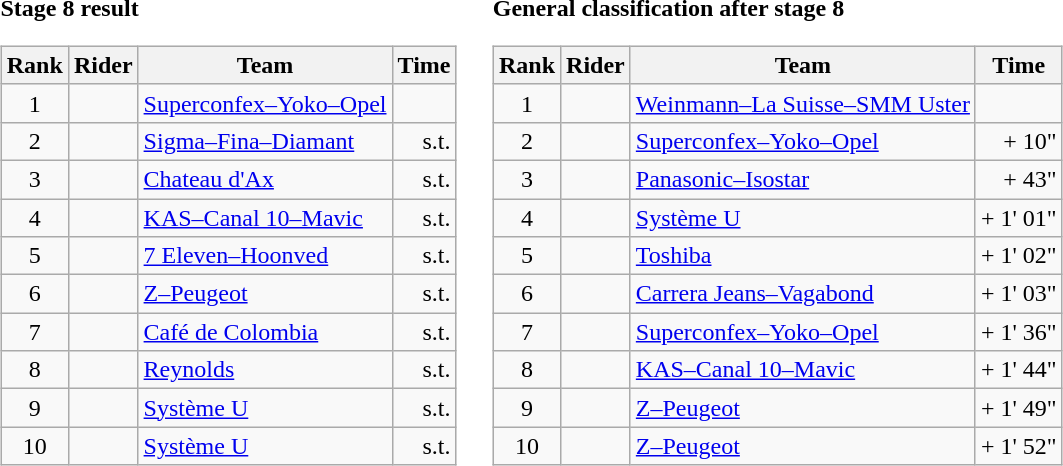<table>
<tr>
<td><strong>Stage 8 result</strong><br><table class="wikitable">
<tr>
<th scope="col">Rank</th>
<th scope="col">Rider</th>
<th scope="col">Team</th>
<th scope="col">Time</th>
</tr>
<tr>
<td style="text-align:center;">1</td>
<td></td>
<td><a href='#'>Superconfex–Yoko–Opel</a></td>
<td style="text-align:right;"></td>
</tr>
<tr>
<td style="text-align:center;">2</td>
<td></td>
<td><a href='#'>Sigma–Fina–Diamant</a></td>
<td style="text-align:right;">s.t.</td>
</tr>
<tr>
<td style="text-align:center;">3</td>
<td></td>
<td><a href='#'>Chateau d'Ax</a></td>
<td style="text-align:right;">s.t.</td>
</tr>
<tr>
<td style="text-align:center;">4</td>
<td></td>
<td><a href='#'>KAS–Canal 10–Mavic</a></td>
<td style="text-align:right;">s.t.</td>
</tr>
<tr>
<td style="text-align:center;">5</td>
<td></td>
<td><a href='#'>7 Eleven–Hoonved</a></td>
<td style="text-align:right;">s.t.</td>
</tr>
<tr>
<td style="text-align:center;">6</td>
<td></td>
<td><a href='#'>Z–Peugeot</a></td>
<td style="text-align:right;">s.t.</td>
</tr>
<tr>
<td style="text-align:center;">7</td>
<td></td>
<td><a href='#'>Café de Colombia</a></td>
<td style="text-align:right;">s.t.</td>
</tr>
<tr>
<td style="text-align:center;">8</td>
<td></td>
<td><a href='#'>Reynolds</a></td>
<td style="text-align:right;">s.t.</td>
</tr>
<tr>
<td style="text-align:center;">9</td>
<td></td>
<td><a href='#'>Système U</a></td>
<td style="text-align:right;">s.t.</td>
</tr>
<tr>
<td style="text-align:center;">10</td>
<td></td>
<td><a href='#'>Système U</a></td>
<td style="text-align:right;">s.t.</td>
</tr>
</table>
</td>
<td></td>
<td><strong>General classification after stage 8</strong><br><table class="wikitable">
<tr>
<th scope="col">Rank</th>
<th scope="col">Rider</th>
<th scope="col">Team</th>
<th scope="col">Time</th>
</tr>
<tr>
<td style="text-align:center;">1</td>
<td> </td>
<td><a href='#'>Weinmann–La Suisse–SMM Uster</a></td>
<td style="text-align:right;"></td>
</tr>
<tr>
<td style="text-align:center;">2</td>
<td></td>
<td><a href='#'>Superconfex–Yoko–Opel</a></td>
<td style="text-align:right;">+ 10"</td>
</tr>
<tr>
<td style="text-align:center;">3</td>
<td></td>
<td><a href='#'>Panasonic–Isostar</a></td>
<td style="text-align:right;">+ 43"</td>
</tr>
<tr>
<td style="text-align:center;">4</td>
<td></td>
<td><a href='#'>Système U</a></td>
<td style="text-align:right;">+ 1' 01"</td>
</tr>
<tr>
<td style="text-align:center;">5</td>
<td></td>
<td><a href='#'>Toshiba</a></td>
<td style="text-align:right;">+ 1' 02"</td>
</tr>
<tr>
<td style="text-align:center;">6</td>
<td></td>
<td><a href='#'>Carrera Jeans–Vagabond</a></td>
<td style="text-align:right;">+ 1' 03"</td>
</tr>
<tr>
<td style="text-align:center;">7</td>
<td></td>
<td><a href='#'>Superconfex–Yoko–Opel</a></td>
<td style="text-align:right;">+ 1' 36"</td>
</tr>
<tr>
<td style="text-align:center;">8</td>
<td></td>
<td><a href='#'>KAS–Canal 10–Mavic</a></td>
<td style="text-align:right;">+ 1' 44"</td>
</tr>
<tr>
<td style="text-align:center;">9</td>
<td></td>
<td><a href='#'>Z–Peugeot</a></td>
<td style="text-align:right;">+ 1' 49"</td>
</tr>
<tr>
<td style="text-align:center;">10</td>
<td></td>
<td><a href='#'>Z–Peugeot</a></td>
<td style="text-align:right;">+ 1' 52"</td>
</tr>
</table>
</td>
</tr>
</table>
